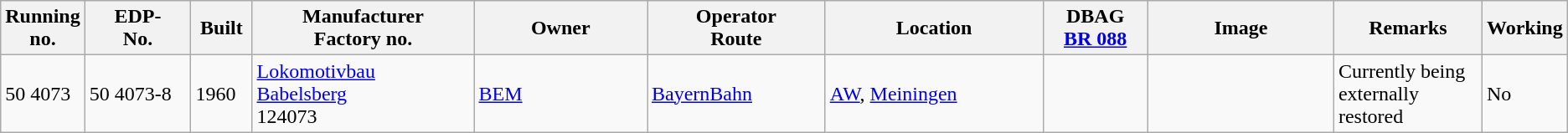<table class="wikitable" style="width="100%"; border:solid 1px #AAAAAA; background:#e3e3e3;">
<tr>
<th width="5%">Running<br>no.</th>
<th width="7%">EDP-<br>No.</th>
<th width="4%">Built</th>
<th width="15%">Manufacturer<br>Factory no.</th>
<th width="12%">Owner</th>
<th width="12%">Operator<br>Route</th>
<th width="15%">Location</th>
<th width="7%">DBAG<br><a href='#'>BR 088</a></th>
<th width="13%">Image</th>
<th width="20%">Remarks</th>
<th width="8%">Working</th>
</tr>
<tr>
<td>50 4073</td>
<td>50 4073-8</td>
<td>1960</td>
<td><a href='#'>Lokomotivbau Babelsberg</a><br>124073</td>
<td><a href='#'>BEM</a></td>
<td><a href='#'>BayernBahn</a></td>
<td><a href='#'>AW</a>, <a href='#'>Meiningen</a></td>
<td></td>
<td></td>
<td>Currently being externally restored</td>
<td>No</td>
</tr>
</table>
